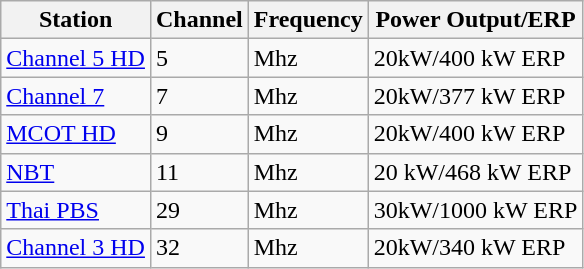<table class="wikitable">
<tr>
<th>Station</th>
<th>Channel</th>
<th>Frequency</th>
<th>Power Output/ERP</th>
</tr>
<tr>
<td><a href='#'>Channel 5 HD</a></td>
<td>5</td>
<td>Mhz</td>
<td>20kW/400 kW ERP</td>
</tr>
<tr>
<td><a href='#'>Channel 7</a></td>
<td>7</td>
<td>Mhz</td>
<td>20kW/377 kW ERP</td>
</tr>
<tr>
<td><a href='#'>MCOT HD</a></td>
<td>9</td>
<td>Mhz</td>
<td>20kW/400 kW ERP</td>
</tr>
<tr>
<td><a href='#'>NBT</a></td>
<td>11</td>
<td>Mhz</td>
<td>20 kW/468 kW ERP</td>
</tr>
<tr>
<td><a href='#'>Thai PBS</a></td>
<td>29</td>
<td>Mhz</td>
<td>30kW/1000 kW ERP</td>
</tr>
<tr>
<td><a href='#'>Channel 3 HD</a></td>
<td>32</td>
<td>Mhz</td>
<td>20kW/340 kW ERP</td>
</tr>
</table>
